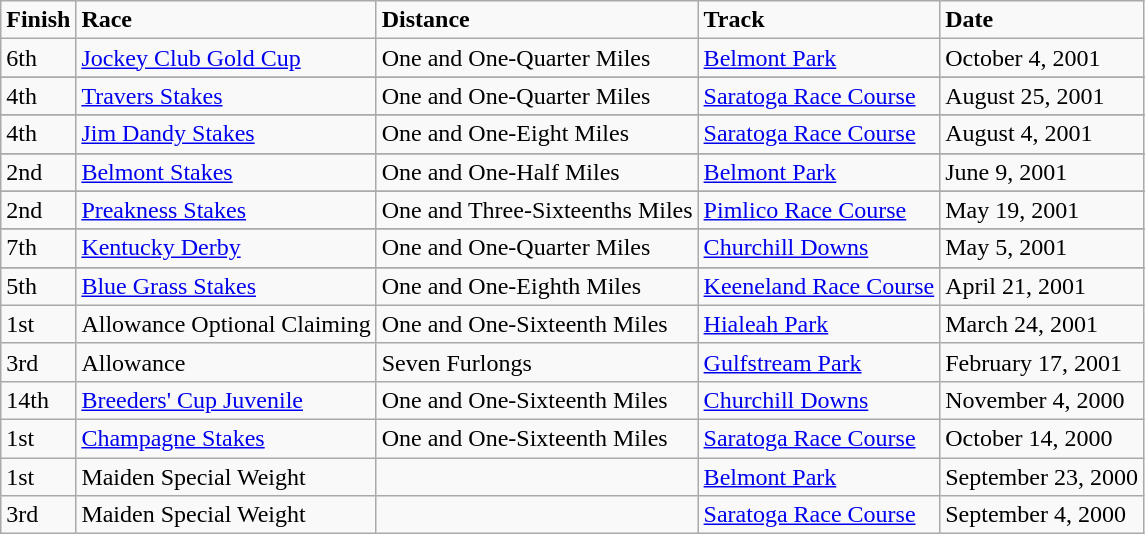<table class="wikitable">
<tr>
<td><strong>Finish</strong></td>
<td><strong>Race</strong></td>
<td><strong>Distance</strong></td>
<td><strong>Track</strong></td>
<td><strong>Date</strong></td>
</tr>
<tr>
<td>6th</td>
<td><a href='#'>Jockey Club Gold Cup</a></td>
<td>One and One-Quarter Miles</td>
<td><a href='#'>Belmont Park</a></td>
<td>October 4, 2001</td>
</tr>
<tr>
</tr>
<tr>
<td>4th</td>
<td><a href='#'>Travers Stakes</a></td>
<td>One and One-Quarter Miles</td>
<td><a href='#'>Saratoga Race Course</a></td>
<td>August 25, 2001</td>
</tr>
<tr>
</tr>
<tr>
<td>4th</td>
<td><a href='#'>Jim Dandy Stakes</a></td>
<td>One and One-Eight Miles</td>
<td><a href='#'>Saratoga Race Course</a></td>
<td>August 4, 2001</td>
</tr>
<tr>
</tr>
<tr>
<td>2nd</td>
<td><a href='#'>Belmont Stakes</a></td>
<td>One and One-Half Miles</td>
<td><a href='#'>Belmont Park</a></td>
<td>June 9, 2001</td>
</tr>
<tr>
</tr>
<tr>
<td>2nd</td>
<td><a href='#'>Preakness Stakes</a></td>
<td>One and Three-Sixteenths Miles</td>
<td><a href='#'>Pimlico Race Course</a></td>
<td>May 19, 2001</td>
</tr>
<tr>
</tr>
<tr>
<td>7th</td>
<td><a href='#'>Kentucky Derby</a></td>
<td>One and One-Quarter Miles</td>
<td><a href='#'>Churchill Downs</a></td>
<td>May 5, 2001</td>
</tr>
<tr>
</tr>
<tr>
<td>5th</td>
<td><a href='#'>Blue Grass Stakes</a></td>
<td>One and One-Eighth Miles</td>
<td><a href='#'>Keeneland Race Course</a></td>
<td>April 21, 2001</td>
</tr>
<tr>
<td>1st</td>
<td>Allowance Optional Claiming</td>
<td>One and One-Sixteenth Miles</td>
<td><a href='#'>Hialeah Park</a></td>
<td>March 24, 2001</td>
</tr>
<tr>
<td>3rd</td>
<td>Allowance</td>
<td>Seven Furlongs</td>
<td><a href='#'>Gulfstream Park</a></td>
<td>February 17, 2001</td>
</tr>
<tr>
<td>14th</td>
<td><a href='#'>Breeders' Cup Juvenile</a></td>
<td>One and One-Sixteenth Miles</td>
<td><a href='#'>Churchill Downs</a></td>
<td>November 4, 2000</td>
</tr>
<tr>
<td>1st</td>
<td><a href='#'>Champagne Stakes</a></td>
<td>One and One-Sixteenth Miles</td>
<td><a href='#'>Saratoga Race Course</a></td>
<td>October 14, 2000</td>
</tr>
<tr>
<td>1st</td>
<td>Maiden Special Weight</td>
<td></td>
<td><a href='#'>Belmont Park</a></td>
<td>September 23, 2000</td>
</tr>
<tr>
<td>3rd</td>
<td>Maiden Special Weight</td>
<td></td>
<td><a href='#'>Saratoga Race Course</a></td>
<td>September 4, 2000</td>
</tr>
</table>
